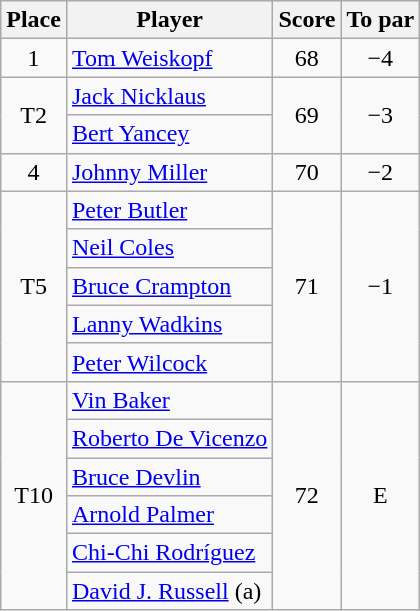<table class="wikitable">
<tr>
<th>Place</th>
<th>Player</th>
<th>Score</th>
<th>To par</th>
</tr>
<tr>
<td align=center>1</td>
<td> <a href='#'>Tom Weiskopf</a></td>
<td align=center>68</td>
<td align=center>−4</td>
</tr>
<tr>
<td rowspan="2" align=center>T2</td>
<td> <a href='#'>Jack Nicklaus</a></td>
<td rowspan="2" align=center>69</td>
<td rowspan="2" align=center>−3</td>
</tr>
<tr>
<td> <a href='#'>Bert Yancey</a></td>
</tr>
<tr>
<td align=center>4</td>
<td> <a href='#'>Johnny Miller</a></td>
<td align=center>70</td>
<td align=center>−2</td>
</tr>
<tr>
<td rowspan="5" align=center>T5</td>
<td> <a href='#'>Peter Butler</a></td>
<td rowspan="5" align=center>71</td>
<td rowspan="5" align=center>−1</td>
</tr>
<tr>
<td> <a href='#'>Neil Coles</a></td>
</tr>
<tr>
<td> <a href='#'>Bruce Crampton</a></td>
</tr>
<tr>
<td> <a href='#'>Lanny Wadkins</a></td>
</tr>
<tr>
<td> <a href='#'>Peter Wilcock</a></td>
</tr>
<tr>
<td rowspan="6" align=center>T10</td>
<td> <a href='#'>Vin Baker</a></td>
<td rowspan="6" align=center>72</td>
<td rowspan="6" align=center>E</td>
</tr>
<tr>
<td> <a href='#'>Roberto De Vicenzo</a></td>
</tr>
<tr>
<td> <a href='#'>Bruce Devlin</a></td>
</tr>
<tr>
<td> <a href='#'>Arnold Palmer</a></td>
</tr>
<tr>
<td> <a href='#'>Chi-Chi Rodríguez</a></td>
</tr>
<tr>
<td> <a href='#'>David J. Russell</a> (a)</td>
</tr>
</table>
